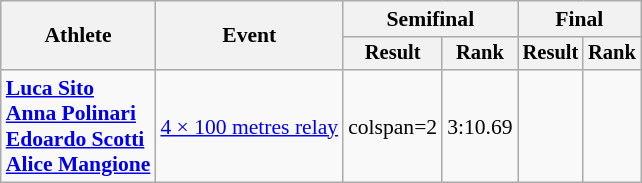<table class=wikitable style=font-size:90%>
<tr>
<th rowspan=2>Athlete</th>
<th rowspan=2>Event</th>
<th colspan=2>Semifinal</th>
<th colspan=2>Final</th>
</tr>
<tr style=font-size:95%>
<th>Result</th>
<th>Rank</th>
<th>Result</th>
<th>Rank</th>
</tr>
<tr align=center>
<td align=left><strong><a href='#'>Luca Sito</a></strong><br><strong><a href='#'>Anna Polinari</a></strong><br><strong><a href='#'>Edoardo Scotti</a></strong><br><strong><a href='#'>Alice Mangione</a></strong></td>
<td align=left><a href='#'>4 × 100 metres relay</a></td>
<td>colspan=2</td>
<td>3:10.69<br></td>
<td></td>
</tr>
</table>
